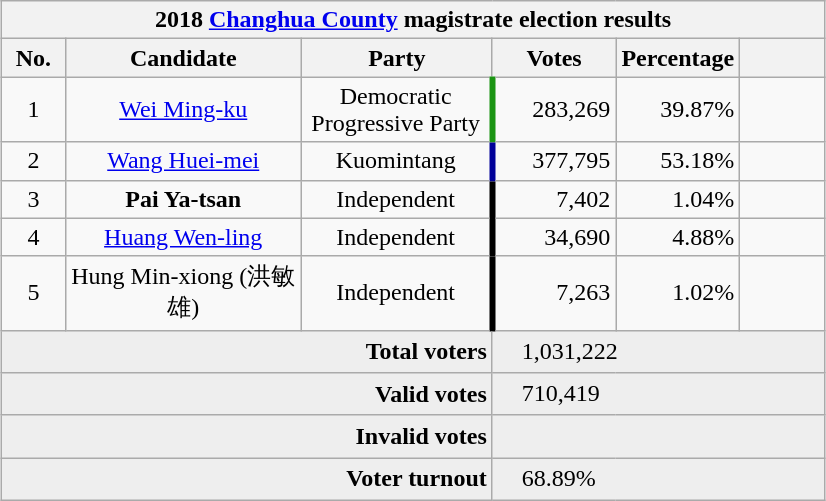<table class="wikitable collapsible" style="margin:1em auto; text-align:center">
<tr>
<th colspan="6">2018 <a href='#'>Changhua County</a> magistrate election results</th>
</tr>
<tr>
<th width=35>No.</th>
<th width=150>Candidate</th>
<th width=120>Party</th>
<th width=75>Votes</th>
<th width=75>Percentage</th>
<th width=49></th>
</tr>
<tr>
<td>1</td>
<td><a href='#'>Wei Ming-ku</a></td>
<td>Democratic Progressive Party</td>
<td style="border-left:4px solid #1B9413;" align="right">283,269</td>
<td align="right">39.87%</td>
<td align="center"></td>
</tr>
<tr>
<td>2</td>
<td><a href='#'>Wang Huei-mei</a></td>
<td> Kuomintang</td>
<td style="border-left:4px solid #000099;" align="right">377,795</td>
<td align="right">53.18%</td>
<td align="center"></td>
</tr>
<tr>
<td>3</td>
<td><strong>Pai Ya-tsan</strong></td>
<td> Independent</td>
<td style="border-left:4px solid #000000;" align="right">7,402</td>
<td align="right">1.04%</td>
<td align="center"></td>
</tr>
<tr>
<td>4</td>
<td><a href='#'>Huang Wen-ling</a></td>
<td> Independent</td>
<td style="border-left:4px solid #000000;" align="right">34,690</td>
<td align="right">4.88%</td>
<td align="center"></td>
</tr>
<tr>
<td>5</td>
<td>Hung Min-xiong (洪敏雄)</td>
<td> Independent</td>
<td style="border-left:4px solid #000000;" align="right">7,263</td>
<td align="right">1.02%</td>
<td align="center"></td>
</tr>
<tr bgcolor=EEEEEE>
<td colspan="3" align="right"><strong>Total voters</strong></td>
<td colspan="3" align="left">　1,031,222</td>
</tr>
<tr bgcolor=EEEEEE>
<td colspan="3" align="right"><strong>Valid votes</strong></td>
<td colspan="3" align="left">　710,419</td>
</tr>
<tr bgcolor=EEEEEE>
<td colspan="3" align="right"><strong>Invalid votes</strong></td>
<td colspan="3" align="left">　</td>
</tr>
<tr bgcolor=EEEEEE>
<td colspan="3" align="right"><strong>Voter turnout</strong></td>
<td colspan="3" align="left">　68.89%</td>
</tr>
</table>
